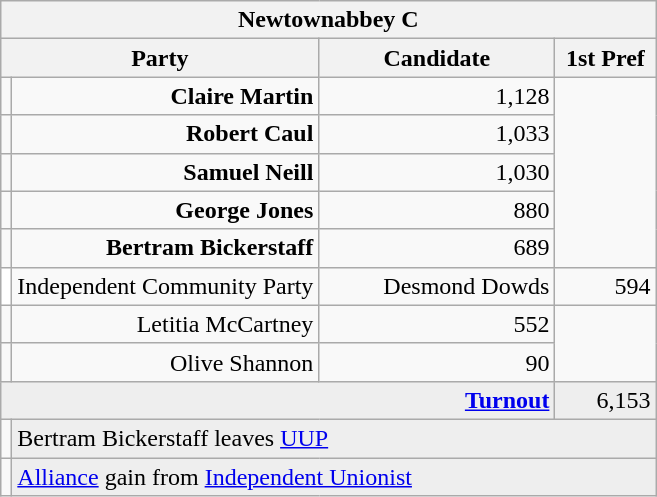<table class="wikitable">
<tr>
<th colspan="4" align="center">Newtownabbey C</th>
</tr>
<tr>
<th colspan="2" align="center" width=200>Party</th>
<th width=150>Candidate</th>
<th width=60>1st Pref</th>
</tr>
<tr>
<td></td>
<td align="right"><strong>Claire Martin</strong></td>
<td align="right">1,128</td>
</tr>
<tr>
<td></td>
<td align="right"><strong>Robert Caul</strong></td>
<td align="right">1,033</td>
</tr>
<tr>
<td></td>
<td align="right"><strong>Samuel Neill</strong></td>
<td align="right">1,030</td>
</tr>
<tr>
<td></td>
<td align="right"><strong>George Jones</strong></td>
<td align="right">880</td>
</tr>
<tr>
<td></td>
<td align="right"><strong>Bertram Bickerstaff</strong></td>
<td align="right">689</td>
</tr>
<tr>
<td style="background-color: #FFFFFF"></td>
<td>Independent Community Party</td>
<td align="right">Desmond Dowds</td>
<td align="right">594</td>
</tr>
<tr>
<td></td>
<td align="right">Letitia McCartney</td>
<td align="right">552</td>
</tr>
<tr>
<td></td>
<td align="right">Olive Shannon</td>
<td align="right">90</td>
</tr>
<tr bgcolor="EEEEEE">
<td colspan=3 align="right"><strong><a href='#'>Turnout</a></strong></td>
<td align="right">6,153</td>
</tr>
<tr>
<td bgcolor=></td>
<td colspan=3 bgcolor="EEEEEE">Bertram Bickerstaff leaves <a href='#'>UUP</a></td>
</tr>
<tr>
<td bgcolor=></td>
<td colspan=3 bgcolor="EEEEEE"><a href='#'>Alliance</a> gain from <a href='#'>Independent Unionist</a></td>
</tr>
</table>
